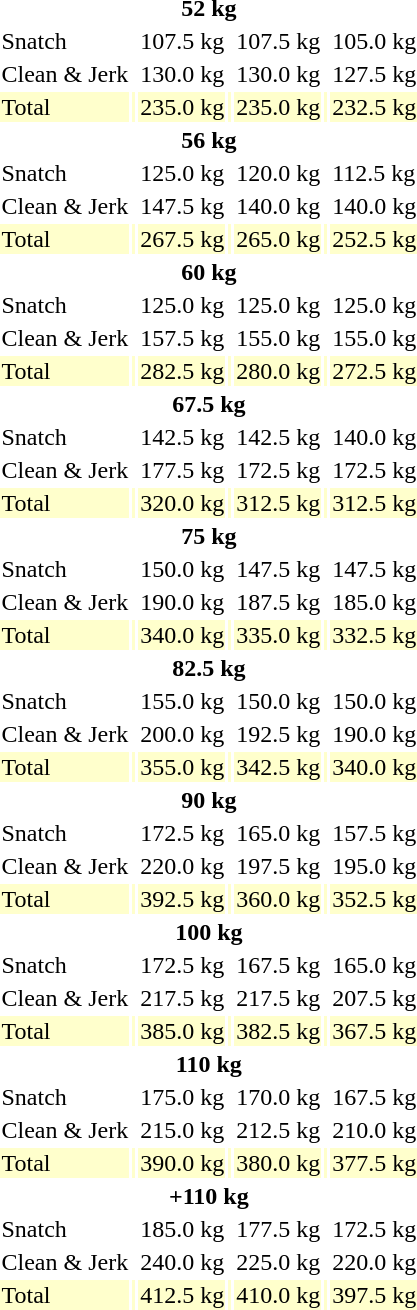<table>
<tr>
<th colspan=7>52 kg</th>
</tr>
<tr>
<td>Snatch</td>
<td></td>
<td>107.5 kg</td>
<td></td>
<td>107.5 kg</td>
<td></td>
<td>105.0 kg</td>
</tr>
<tr>
<td>Clean & Jerk</td>
<td></td>
<td>130.0 kg</td>
<td></td>
<td>130.0 kg</td>
<td></td>
<td>127.5 kg</td>
</tr>
<tr bgcolor=#ffffcc>
<td>Total</td>
<td></td>
<td>235.0 kg</td>
<td></td>
<td>235.0 kg</td>
<td></td>
<td>232.5 kg</td>
</tr>
<tr>
<th colspan=7>56 kg</th>
</tr>
<tr>
<td>Snatch</td>
<td></td>
<td>125.0 kg</td>
<td></td>
<td>120.0 kg</td>
<td></td>
<td>112.5 kg</td>
</tr>
<tr>
<td>Clean & Jerk</td>
<td></td>
<td>147.5 kg</td>
<td></td>
<td>140.0 kg</td>
<td></td>
<td>140.0 kg</td>
</tr>
<tr bgcolor=#ffffcc>
<td>Total</td>
<td></td>
<td>267.5 kg</td>
<td></td>
<td>265.0 kg</td>
<td></td>
<td>252.5 kg</td>
</tr>
<tr>
<th colspan=7>60 kg</th>
</tr>
<tr>
<td>Snatch</td>
<td></td>
<td>125.0 kg</td>
<td></td>
<td>125.0 kg</td>
<td></td>
<td>125.0 kg</td>
</tr>
<tr>
<td>Clean & Jerk</td>
<td></td>
<td>157.5 kg</td>
<td></td>
<td>155.0 kg</td>
<td></td>
<td>155.0 kg</td>
</tr>
<tr bgcolor=#ffffcc>
<td>Total</td>
<td></td>
<td>282.5 kg</td>
<td></td>
<td>280.0 kg</td>
<td></td>
<td>272.5 kg</td>
</tr>
<tr>
<th colspan=7>67.5 kg</th>
</tr>
<tr>
<td>Snatch</td>
<td></td>
<td>142.5 kg</td>
<td></td>
<td>142.5 kg</td>
<td></td>
<td>140.0 kg</td>
</tr>
<tr>
<td>Clean & Jerk</td>
<td></td>
<td>177.5 kg</td>
<td></td>
<td>172.5 kg</td>
<td></td>
<td>172.5 kg</td>
</tr>
<tr bgcolor=#ffffcc>
<td>Total</td>
<td></td>
<td>320.0 kg</td>
<td></td>
<td>312.5 kg</td>
<td></td>
<td>312.5 kg</td>
</tr>
<tr>
<th colspan=7>75 kg</th>
</tr>
<tr>
<td>Snatch</td>
<td></td>
<td>150.0 kg</td>
<td></td>
<td>147.5 kg</td>
<td></td>
<td>147.5 kg</td>
</tr>
<tr>
<td>Clean & Jerk</td>
<td></td>
<td>190.0 kg</td>
<td></td>
<td>187.5 kg</td>
<td></td>
<td>185.0 kg</td>
</tr>
<tr bgcolor=#ffffcc>
<td>Total</td>
<td></td>
<td>340.0 kg</td>
<td></td>
<td>335.0 kg</td>
<td></td>
<td>332.5 kg</td>
</tr>
<tr>
<th colspan=7>82.5 kg</th>
</tr>
<tr>
<td>Snatch</td>
<td></td>
<td>155.0 kg</td>
<td></td>
<td>150.0 kg</td>
<td></td>
<td>150.0 kg</td>
</tr>
<tr>
<td>Clean & Jerk</td>
<td></td>
<td>200.0 kg</td>
<td></td>
<td>192.5 kg</td>
<td></td>
<td>190.0 kg</td>
</tr>
<tr bgcolor=#ffffcc>
<td>Total</td>
<td></td>
<td>355.0 kg</td>
<td></td>
<td>342.5 kg</td>
<td></td>
<td>340.0 kg</td>
</tr>
<tr>
<th colspan=7>90 kg</th>
</tr>
<tr>
<td>Snatch</td>
<td></td>
<td>172.5 kg</td>
<td></td>
<td>165.0 kg</td>
<td></td>
<td>157.5 kg</td>
</tr>
<tr>
<td>Clean & Jerk</td>
<td></td>
<td>220.0 kg</td>
<td></td>
<td>197.5 kg</td>
<td></td>
<td>195.0 kg</td>
</tr>
<tr bgcolor=#ffffcc>
<td>Total</td>
<td></td>
<td>392.5 kg</td>
<td></td>
<td>360.0 kg</td>
<td></td>
<td>352.5 kg</td>
</tr>
<tr>
<th colspan=7>100 kg</th>
</tr>
<tr>
<td>Snatch</td>
<td></td>
<td>172.5 kg</td>
<td></td>
<td>167.5 kg</td>
<td></td>
<td>165.0 kg</td>
</tr>
<tr>
<td>Clean & Jerk</td>
<td></td>
<td>217.5 kg</td>
<td></td>
<td>217.5 kg</td>
<td></td>
<td>207.5 kg</td>
</tr>
<tr bgcolor=#ffffcc>
<td>Total</td>
<td></td>
<td>385.0 kg</td>
<td></td>
<td>382.5 kg</td>
<td></td>
<td>367.5 kg</td>
</tr>
<tr>
<th colspan=7>110 kg</th>
</tr>
<tr>
<td>Snatch</td>
<td></td>
<td>175.0 kg</td>
<td></td>
<td>170.0 kg</td>
<td></td>
<td>167.5 kg</td>
</tr>
<tr>
<td>Clean & Jerk</td>
<td></td>
<td>215.0 kg</td>
<td></td>
<td>212.5 kg</td>
<td></td>
<td>210.0 kg</td>
</tr>
<tr bgcolor=#ffffcc>
<td>Total</td>
<td></td>
<td>390.0 kg</td>
<td></td>
<td>380.0 kg</td>
<td></td>
<td>377.5 kg</td>
</tr>
<tr>
<th colspan=7>+110 kg</th>
</tr>
<tr>
<td>Snatch</td>
<td></td>
<td>185.0 kg</td>
<td></td>
<td>177.5 kg</td>
<td></td>
<td>172.5 kg</td>
</tr>
<tr>
<td>Clean & Jerk</td>
<td></td>
<td>240.0 kg</td>
<td></td>
<td>225.0 kg</td>
<td></td>
<td>220.0 kg</td>
</tr>
<tr bgcolor=#ffffcc>
<td>Total</td>
<td></td>
<td>412.5 kg</td>
<td></td>
<td>410.0 kg</td>
<td></td>
<td>397.5 kg</td>
</tr>
</table>
